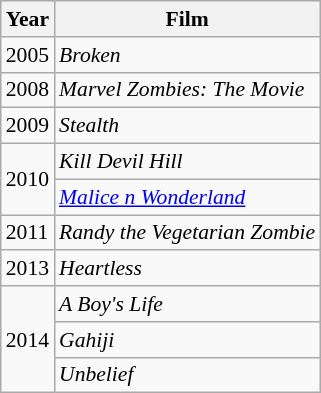<table class="wikitable" style="font-size: 90%;">
<tr>
<th>Year</th>
<th>Film</th>
</tr>
<tr>
<td>2005</td>
<td><em>Broken</em></td>
</tr>
<tr>
<td>2008</td>
<td><em>Marvel Zombies: The Movie</em></td>
</tr>
<tr>
<td>2009</td>
<td><em>Stealth</em></td>
</tr>
<tr>
<td rowspan=2>2010</td>
<td><em>Kill Devil Hill</em></td>
</tr>
<tr>
<td><em><a href='#'>Malice n Wonderland</a></em></td>
</tr>
<tr>
<td>2011</td>
<td><em>Randy the Vegetarian Zombie</em></td>
</tr>
<tr>
<td>2013</td>
<td><em>Heartless</em></td>
</tr>
<tr>
<td rowspan=3>2014</td>
<td><em>A Boy's Life</em></td>
</tr>
<tr>
<td><em>Gahiji</em></td>
</tr>
<tr>
<td><em>Unbelief</em></td>
</tr>
</table>
